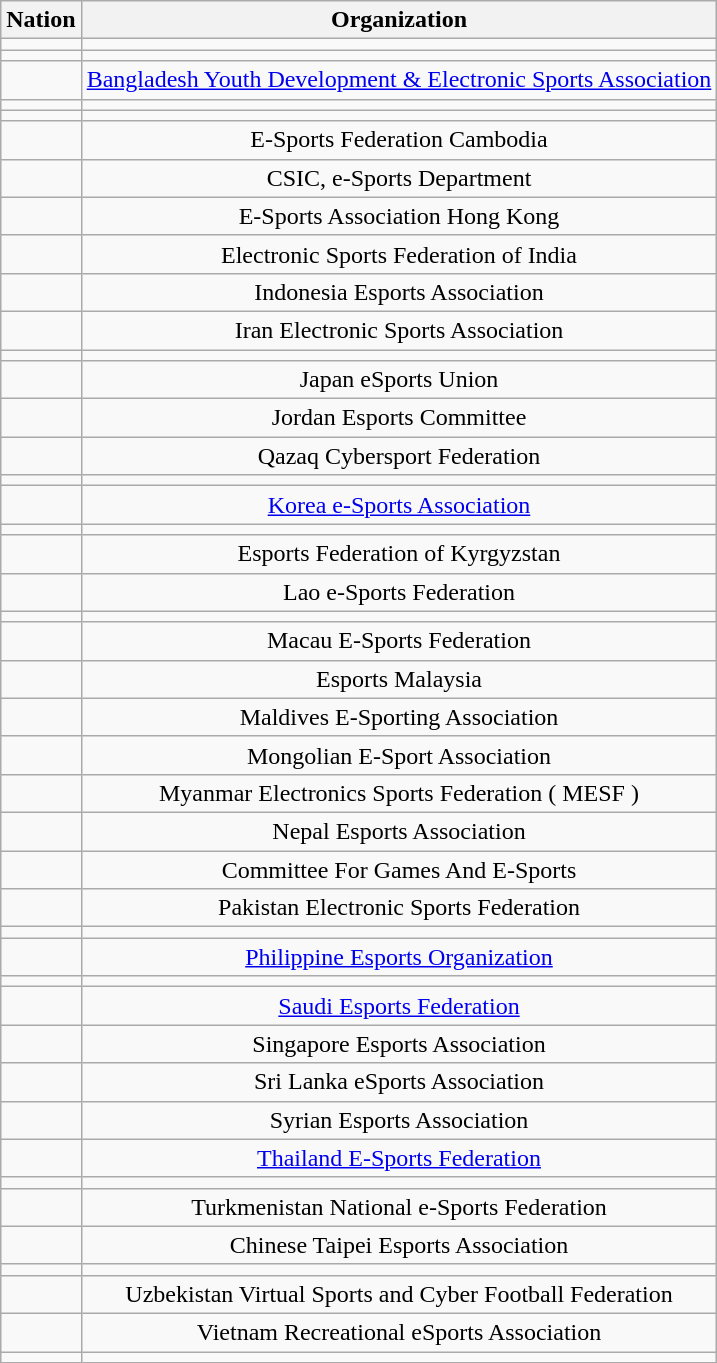<table class="wikitable sortable" style="text-align:center; font-size:100%;">
<tr>
<th>Nation</th>
<th>Organization</th>
</tr>
<tr>
<td style="text-align:left;"></td>
<td></td>
</tr>
<tr>
<td style="text-align:left;"></td>
<td></td>
</tr>
<tr>
<td style="text-align:left;"></td>
<td><a href='#'>Bangladesh Youth Development & Electronic Sports Association</a></td>
</tr>
<tr>
<td style="text-align:left;"></td>
<td></td>
</tr>
<tr>
<td style="text-align:left;"></td>
<td></td>
</tr>
<tr>
<td style="text-align:left;"></td>
<td>E-Sports Federation Cambodia</td>
</tr>
<tr>
<td style="text-align:left;"></td>
<td>CSIC, e-Sports Department</td>
</tr>
<tr>
<td style="text-align:left;"></td>
<td>E-Sports Association Hong Kong</td>
</tr>
<tr>
<td style="text-align:left;"></td>
<td>Electronic Sports Federation of India</td>
</tr>
<tr>
<td style="text-align:left;"></td>
<td>Indonesia Esports Association</td>
</tr>
<tr>
<td style="text-align:left;"></td>
<td>Iran Electronic Sports Association</td>
</tr>
<tr>
<td style="text-align:left;"></td>
<td></td>
</tr>
<tr>
<td style="text-align:left;"></td>
<td>Japan eSports Union</td>
</tr>
<tr>
<td style="text-align:left;"></td>
<td>Jordan Esports Committee</td>
</tr>
<tr>
<td style="text-align:left;"></td>
<td>Qazaq Cybersport Federation</td>
</tr>
<tr>
<td style="text-align:left;"></td>
<td></td>
</tr>
<tr>
<td style="text-align:left;"></td>
<td><a href='#'>Korea e-Sports Association</a></td>
</tr>
<tr>
<td style="text-align:left;"></td>
<td></td>
</tr>
<tr>
<td style="text-align:left;"></td>
<td>Esports Federation of Kyrgyzstan</td>
</tr>
<tr>
<td style="text-align:left;"></td>
<td>Lao e-Sports Federation</td>
</tr>
<tr>
<td style="text-align:left;"></td>
<td></td>
</tr>
<tr>
<td style="text-align:left;"></td>
<td>Macau E-Sports Federation</td>
</tr>
<tr>
<td style="text-align:left;"></td>
<td>Esports Malaysia</td>
</tr>
<tr>
<td style="text-align:left;"></td>
<td>Maldives E-Sporting Association</td>
</tr>
<tr>
<td style="text-align:left;"></td>
<td>Mongolian E-Sport Association</td>
</tr>
<tr>
<td style="text-align:left;"></td>
<td>Myanmar Electronics Sports Federation ( MESF )</td>
</tr>
<tr>
<td style="text-align:left;"></td>
<td>Nepal Esports Association</td>
</tr>
<tr>
<td style="text-align:left;"></td>
<td>Committee For Games And E-Sports</td>
</tr>
<tr>
<td style="text-align:left;"></td>
<td>Pakistan Electronic Sports Federation</td>
</tr>
<tr>
<td style="text-align:left;"></td>
<td></td>
</tr>
<tr>
<td style="text-align:left;"></td>
<td><a href='#'>Philippine Esports Organization</a></td>
</tr>
<tr>
<td style="text-align:left;"></td>
<td></td>
</tr>
<tr>
<td style="text-align:left;"></td>
<td><a href='#'>Saudi Esports Federation</a></td>
</tr>
<tr>
<td style="text-align:left;"></td>
<td>Singapore Esports Association</td>
</tr>
<tr>
<td style="text-align:left;"></td>
<td>Sri Lanka eSports Association</td>
</tr>
<tr>
<td style="text-align:left;"></td>
<td>Syrian Esports Association</td>
</tr>
<tr>
<td style="text-align:left;"></td>
<td><a href='#'>Thailand E-Sports Federation</a></td>
</tr>
<tr>
<td style="text-align:left;"></td>
<td></td>
</tr>
<tr>
<td style="text-align:left;"></td>
<td>Turkmenistan National e-Sports Federation</td>
</tr>
<tr>
<td style="text-align:left;"></td>
<td>Chinese Taipei Esports Association</td>
</tr>
<tr>
<td style="text-align:left;"></td>
<td></td>
</tr>
<tr>
<td style="text-align:left;"></td>
<td>Uzbekistan Virtual Sports and Cyber Football Federation</td>
</tr>
<tr>
<td style="text-align:left;"></td>
<td>Vietnam Recreational eSports Association</td>
</tr>
<tr>
<td style="text-align:left;"></td>
<td></td>
</tr>
</table>
